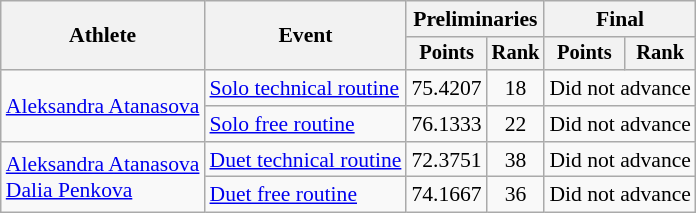<table class=wikitable style="font-size:90%">
<tr>
<th rowspan="2">Athlete</th>
<th rowspan="2">Event</th>
<th colspan="2">Preliminaries</th>
<th colspan="2">Final</th>
</tr>
<tr style="font-size:95%">
<th>Points</th>
<th>Rank</th>
<th>Points</th>
<th>Rank</th>
</tr>
<tr align=center>
<td align=left rowspan=2><a href='#'>Aleksandra Atanasova</a></td>
<td align=left><a href='#'>Solo technical routine</a></td>
<td>75.4207</td>
<td>18</td>
<td colspan=2>Did not advance</td>
</tr>
<tr align=center>
<td align=left><a href='#'>Solo free routine</a></td>
<td>76.1333</td>
<td>22</td>
<td colspan=2>Did not advance</td>
</tr>
<tr align=center>
<td align=left rowspan=2><a href='#'>Aleksandra Atanasova</a><br><a href='#'>Dalia Penkova</a></td>
<td align=left><a href='#'>Duet technical routine</a></td>
<td>72.3751</td>
<td>38</td>
<td colspan=2>Did not advance</td>
</tr>
<tr align=center>
<td align=left><a href='#'>Duet free routine</a></td>
<td>74.1667</td>
<td>36</td>
<td colspan=2>Did not advance</td>
</tr>
</table>
